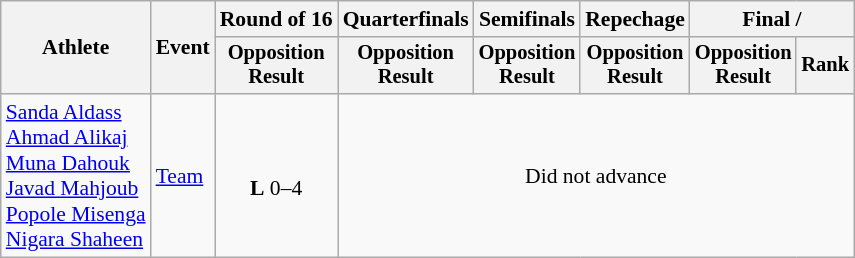<table class="wikitable" style="font-size:90%">
<tr>
<th rowspan="2">Athlete</th>
<th rowspan="2">Event</th>
<th>Round of 16</th>
<th>Quarterfinals</th>
<th>Semifinals</th>
<th>Repechage</th>
<th colspan=2>Final / </th>
</tr>
<tr style="font-size:95%">
<th>Opposition<br>Result</th>
<th>Opposition<br>Result</th>
<th>Opposition<br>Result</th>
<th>Opposition<br>Result</th>
<th>Opposition<br>Result</th>
<th>Rank</th>
</tr>
<tr align=center>
<td align=left><a href='#'>Sanda Aldass</a><br><a href='#'>Ahmad Alikaj</a><br><a href='#'>Muna Dahouk</a><br><a href='#'>Javad Mahjoub</a><br><a href='#'>Popole Misenga</a><br><a href='#'>Nigara Shaheen</a></td>
<td align=left><a href='#'>Team</a></td>
<td><br><strong>L</strong> 0–4</td>
<td colspan=5>Did not advance</td>
</tr>
</table>
